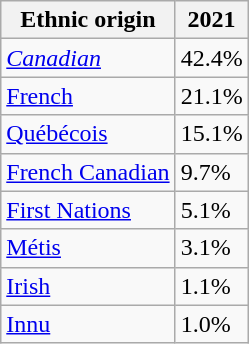<table class="wikitable" style="float:left;">
<tr>
<th>Ethnic origin</th>
<th>2021</th>
</tr>
<tr>
<td><em><a href='#'>Canadian</a></em></td>
<td>42.4%</td>
</tr>
<tr>
<td><a href='#'>French</a></td>
<td>21.1%</td>
</tr>
<tr>
<td><a href='#'>Québécois</a></td>
<td>15.1%</td>
</tr>
<tr>
<td><a href='#'>French Canadian</a></td>
<td>9.7%</td>
</tr>
<tr>
<td><a href='#'>First Nations</a></td>
<td>5.1%</td>
</tr>
<tr>
<td><a href='#'>Métis</a></td>
<td>3.1%</td>
</tr>
<tr>
<td><a href='#'>Irish</a></td>
<td>1.1%</td>
</tr>
<tr>
<td><a href='#'>Innu</a></td>
<td>1.0%</td>
</tr>
</table>
